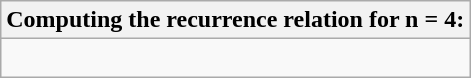<table class="wikitable">
<tr>
<th>Computing the recurrence relation for n = 4:</th>
</tr>
<tr>
<td><br></td>
</tr>
</table>
